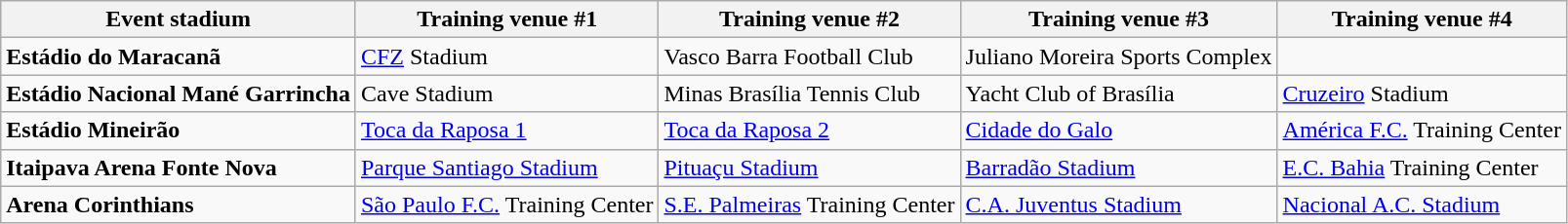<table class="wikitable">
<tr>
<th>Event stadium</th>
<th>Training venue #1</th>
<th>Training venue #2</th>
<th>Training venue #3</th>
<th>Training venue #4</th>
</tr>
<tr>
<td><strong>Estádio do Maracanã</strong></td>
<td><a href='#'>CFZ</a> Stadium</td>
<td>Vasco Barra Football Club</td>
<td>Juliano Moreira Sports Complex</td>
<td></td>
</tr>
<tr>
<td><strong>Estádio Nacional Mané Garrincha</strong></td>
<td>Cave Stadium</td>
<td>Minas Brasília Tennis Club</td>
<td>Yacht Club of Brasília</td>
<td><a href='#'>Cruzeiro</a> Stadium</td>
</tr>
<tr>
<td><strong>Estádio Mineirão</strong></td>
<td><a href='#'>Toca da Raposa 1</a></td>
<td><a href='#'>Toca da Raposa 2</a></td>
<td><a href='#'>Cidade do Galo</a></td>
<td><a href='#'>América F.C.</a> Training Center</td>
</tr>
<tr>
<td><strong>Itaipava Arena Fonte Nova</strong></td>
<td><a href='#'>Parque Santiago Stadium</a></td>
<td><a href='#'>Pituaçu Stadium</a></td>
<td><a href='#'>Barradão Stadium</a></td>
<td><a href='#'>E.C. Bahia</a> Training Center</td>
</tr>
<tr>
<td><strong>Arena Corinthians</strong></td>
<td><a href='#'>São Paulo F.C.</a> Training Center</td>
<td><a href='#'>S.E. Palmeiras</a> Training Center</td>
<td><a href='#'>C.A. Juventus Stadium</a></td>
<td><a href='#'>Nacional A.C. Stadium</a></td>
</tr>
</table>
